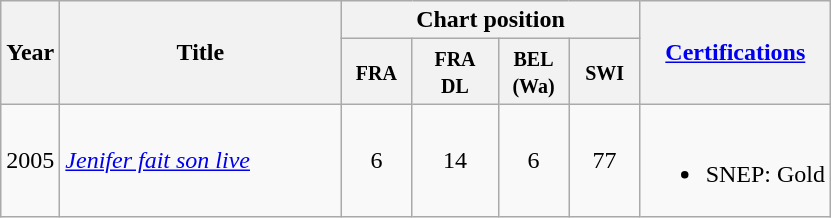<table class="wikitable">
<tr>
<th align="center" rowspan="2" width="10">Year</th>
<th align="center" rowspan="2" width="180">Title</th>
<th align="center" colspan="4">Chart position</th>
<th align="center" rowspan="2"><a href='#'>Certifications</a></th>
</tr>
<tr>
<th width="40"><small>FRA<br></small></th>
<th width="50"><small>FRA <br>DL</small></th>
<th width="40"><small>BEL<br>(Wa)<br></small></th>
<th width="40"><small>SWI<br></small></th>
</tr>
<tr>
<td align="center">2005</td>
<td><em><a href='#'>Jenifer fait son live</a></em></td>
<td align="center">6</td>
<td align="center">14</td>
<td align="center">6</td>
<td align="center">77</td>
<td><br><ul><li>SNEP: Gold</li></ul></td>
</tr>
</table>
